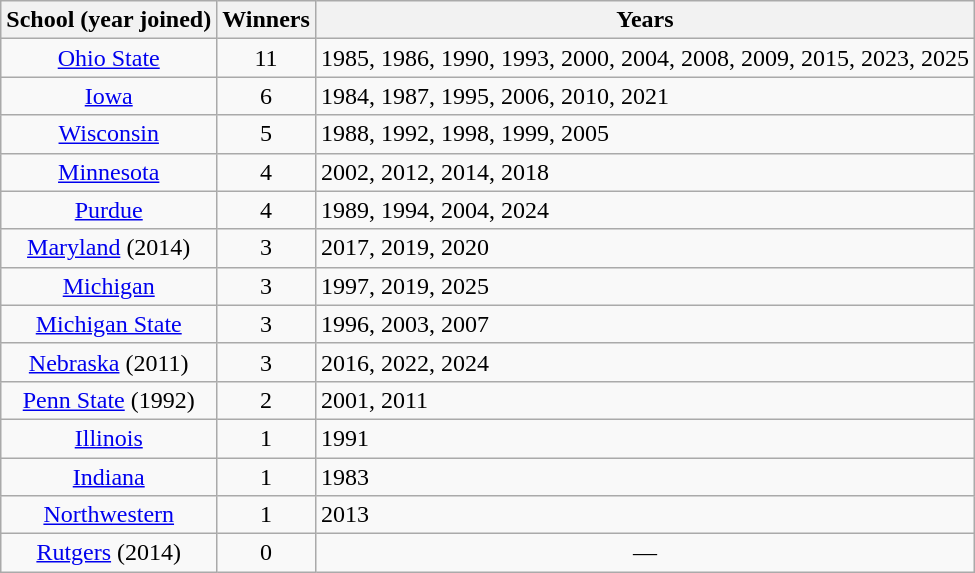<table class="wikitable">
<tr>
<th>School (year joined)</th>
<th>Winners</th>
<th>Years</th>
</tr>
<tr align="center">
<td><a href='#'>Ohio State</a></td>
<td>11</td>
<td align="left">1985, 1986, 1990, 1993, 2000, 2004, 2008, 2009, 2015, 2023, 2025</td>
</tr>
<tr align="center">
<td><a href='#'>Iowa</a></td>
<td>6</td>
<td align="left">1984, 1987, 1995, 2006, 2010, 2021</td>
</tr>
<tr align="center">
<td><a href='#'>Wisconsin</a></td>
<td>5</td>
<td align="left">1988, 1992, 1998, 1999, 2005</td>
</tr>
<tr align="center">
<td><a href='#'>Minnesota</a></td>
<td>4</td>
<td align="left">2002, 2012, 2014, 2018</td>
</tr>
<tr align="center">
<td><a href='#'>Purdue</a></td>
<td>4</td>
<td align="left">1989, 1994, 2004, 2024</td>
</tr>
<tr align="center">
<td><a href='#'>Maryland</a> (2014)</td>
<td>3</td>
<td align="left">2017, 2019, 2020</td>
</tr>
<tr align="center">
<td><a href='#'>Michigan</a></td>
<td>3</td>
<td align="left">1997, 2019, 2025</td>
</tr>
<tr align="center">
<td><a href='#'>Michigan State</a></td>
<td>3</td>
<td align="left">1996, 2003, 2007</td>
</tr>
<tr align="center">
<td><a href='#'>Nebraska</a> (2011)</td>
<td>3</td>
<td align="left">2016, 2022, 2024</td>
</tr>
<tr align="center">
<td><a href='#'>Penn State</a> (1992)</td>
<td>2</td>
<td align="left">2001, 2011</td>
</tr>
<tr align="center">
<td><a href='#'>Illinois</a></td>
<td>1</td>
<td align="left">1991</td>
</tr>
<tr align="center">
<td><a href='#'>Indiana</a></td>
<td>1</td>
<td align="left">1983</td>
</tr>
<tr align="center">
<td><a href='#'>Northwestern</a></td>
<td>1</td>
<td align="left">2013</td>
</tr>
<tr align="center">
<td><a href='#'>Rutgers</a> (2014)</td>
<td>0</td>
<td align=center>—</td>
</tr>
</table>
